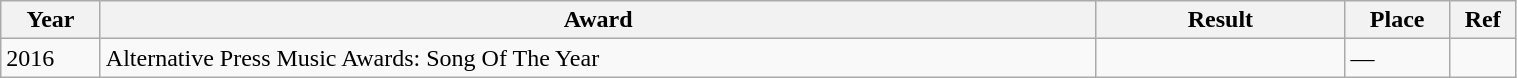<table class="wikitable" style="width:80%;">
<tr>
<th style="width:4%;">Year</th>
<th style="width:40%;">Award</th>
<th style="width:10%;">Result</th>
<th style="width:4%;">Place</th>
<th style="width:2%;">Ref</th>
</tr>
<tr>
<td>2016</td>
<td>Alternative Press Music Awards: Song Of The Year</td>
<td></td>
<td><div>—</div></td>
<td></td>
</tr>
</table>
